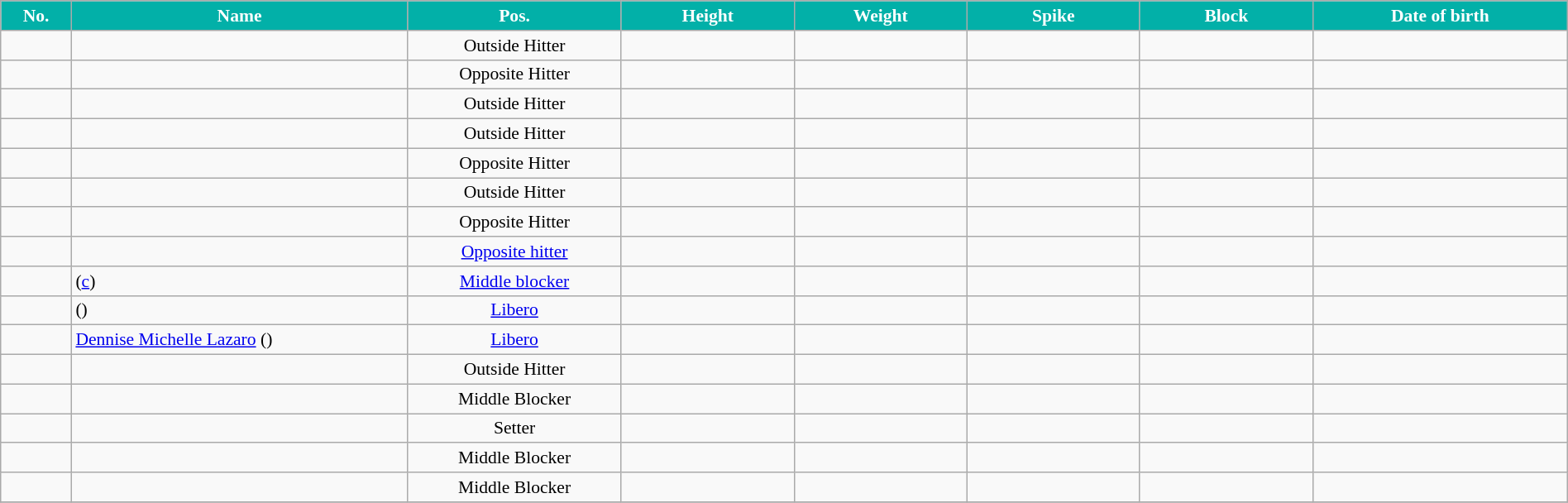<table class="wikitable sortable" style="font-size:90%; text-align:center; width:100%;">
<tr>
<th style="width:3em; background:#02B0A8; color:white;">No.</th>
<th style="width:16em; background:#02B0A8; color:white;">Name</th>
<th style="width:10em; background:#02B0A8; color:white;">Pos.</th>
<th style="width:8em; background:#02B0A8; color:white;">Height</th>
<th style="width:8em; background:#02B0A8; color:white;">Weight</th>
<th style="width:8em; background:#02B0A8; color:white;">Spike</th>
<th style="width:8em; background:#02B0A8; color:white;">Block</th>
<th style="width:12em; background:#02B0A8; color:white;">Date of birth</th>
</tr>
<tr>
<td></td>
<td align=left> </td>
<td>Outside Hitter</td>
<td></td>
<td></td>
<td></td>
<td></td>
<td align=right></td>
</tr>
<tr>
<td></td>
<td align=left> </td>
<td>Opposite Hitter</td>
<td></td>
<td></td>
<td></td>
<td></td>
<td align=right></td>
</tr>
<tr>
<td></td>
<td align=left> </td>
<td>Outside Hitter</td>
<td></td>
<td></td>
<td></td>
<td></td>
<td align=right></td>
</tr>
<tr>
<td></td>
<td align=left> </td>
<td>Outside Hitter</td>
<td></td>
<td></td>
<td></td>
<td></td>
<td align=right></td>
</tr>
<tr>
<td></td>
<td align=left> </td>
<td>Opposite Hitter</td>
<td></td>
<td></td>
<td></td>
<td></td>
<td align=right></td>
</tr>
<tr>
<td></td>
<td align=left> </td>
<td>Outside Hitter</td>
<td></td>
<td></td>
<td></td>
<td></td>
<td align=right></td>
</tr>
<tr>
<td></td>
<td align=left> </td>
<td>Opposite Hitter</td>
<td></td>
<td></td>
<td></td>
<td></td>
<td align=right></td>
</tr>
<tr>
<td></td>
<td align=left> </td>
<td><a href='#'>Opposite hitter</a></td>
<td></td>
<td></td>
<td></td>
<td></td>
<td align=right></td>
</tr>
<tr>
<td></td>
<td align=left>  (<a href='#'>c</a>)</td>
<td><a href='#'>Middle blocker</a></td>
<td></td>
<td></td>
<td></td>
<td></td>
<td align=right></td>
</tr>
<tr>
<td></td>
<td align=left>  ()</td>
<td><a href='#'>Libero</a></td>
<td></td>
<td></td>
<td></td>
<td></td>
<td align=right></td>
</tr>
<tr>
<td></td>
<td align=left> <a href='#'>Dennise Michelle Lazaro</a> ()</td>
<td><a href='#'>Libero</a></td>
<td></td>
<td></td>
<td></td>
<td></td>
<td align=right></td>
</tr>
<tr>
<td></td>
<td align=left> </td>
<td>Outside Hitter</td>
<td></td>
<td></td>
<td></td>
<td></td>
<td align=right></td>
</tr>
<tr>
<td></td>
<td align=left> </td>
<td>Middle Blocker</td>
<td></td>
<td></td>
<td></td>
<td></td>
<td align=right></td>
</tr>
<tr>
<td></td>
<td align=left> </td>
<td>Setter</td>
<td></td>
<td></td>
<td></td>
<td></td>
<td align=right></td>
</tr>
<tr>
<td></td>
<td align=left> </td>
<td>Middle Blocker</td>
<td></td>
<td></td>
<td></td>
<td></td>
<td align=right></td>
</tr>
<tr>
<td></td>
<td align=left> </td>
<td>Middle Blocker</td>
<td></td>
<td></td>
<td></td>
<td></td>
<td align=right></td>
</tr>
<tr>
</tr>
</table>
